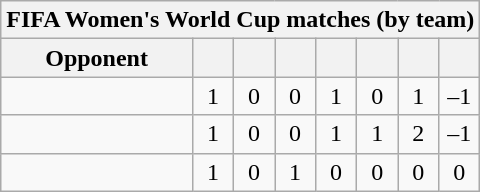<table class="wikitable sortable" style="text-align: center;">
<tr>
<th colspan=8>FIFA Women's World Cup matches (by team)</th>
</tr>
<tr>
<th>Opponent</th>
<th style="width:20px;"></th>
<th style="width:20px;"></th>
<th style="width:20px;"></th>
<th style="width:20px;"></th>
<th style="width:20px;"></th>
<th style="width:20px;"></th>
<th style="width:20px;"></th>
</tr>
<tr>
<td align="left"></td>
<td>1</td>
<td>0</td>
<td>0</td>
<td>1</td>
<td>0</td>
<td>1</td>
<td>–1</td>
</tr>
<tr>
<td align="left"></td>
<td>1</td>
<td>0</td>
<td>0</td>
<td>1</td>
<td>1</td>
<td>2</td>
<td>–1</td>
</tr>
<tr>
<td align="left"></td>
<td>1</td>
<td>0</td>
<td>1</td>
<td>0</td>
<td>0</td>
<td>0</td>
<td>0</td>
</tr>
</table>
